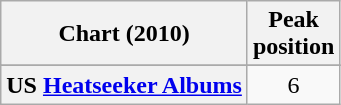<table class="wikitable sortable plainrowheaders" style="text-align:center;">
<tr>
<th scope="col">Chart (2010)</th>
<th scope="col">Peak<br>position</th>
</tr>
<tr>
</tr>
<tr>
<th scope="row">US <a href='#'>Heatseeker Albums</a></th>
<td>6</td>
</tr>
</table>
